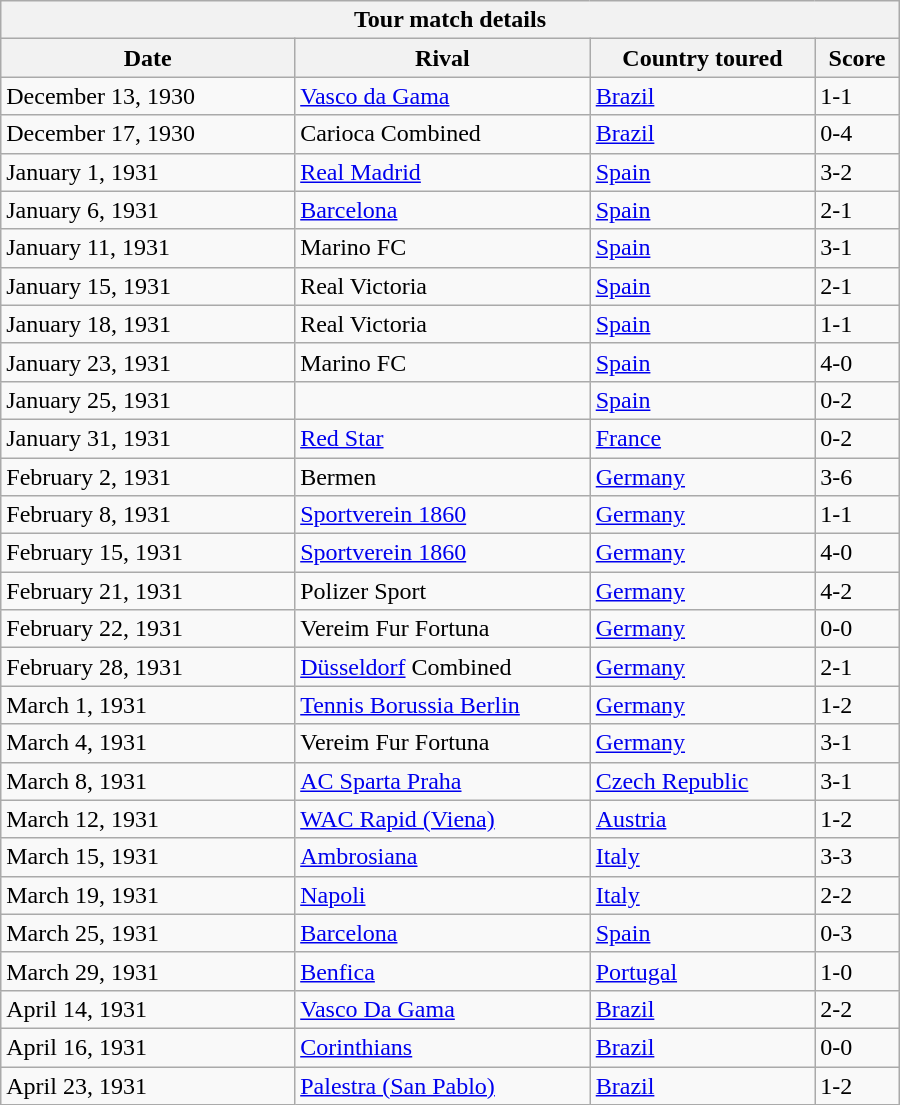<table class="wikitable collapsible collapsed" style="width:600px">
<tr>
<th colspan=4>Tour match details</th>
</tr>
<tr>
<th width=200px>Date</th>
<th width=200px>Rival</th>
<th width=150px>Country toured</th>
<th width=50px>Score</th>
</tr>
<tr>
<td>December 13, 1930</td>
<td><a href='#'>Vasco da Gama</a></td>
<td> <a href='#'>Brazil</a></td>
<td>1-1</td>
</tr>
<tr>
<td>December 17, 1930</td>
<td>Carioca Combined</td>
<td> <a href='#'>Brazil</a></td>
<td>0-4</td>
</tr>
<tr>
<td>January 1, 1931</td>
<td><a href='#'>Real Madrid</a></td>
<td> <a href='#'>Spain</a></td>
<td>3-2</td>
</tr>
<tr>
<td>January 6, 1931</td>
<td><a href='#'>Barcelona</a></td>
<td> <a href='#'>Spain</a></td>
<td>2-1</td>
</tr>
<tr>
<td>January 11, 1931</td>
<td>Marino FC</td>
<td> <a href='#'>Spain</a></td>
<td>3-1</td>
</tr>
<tr>
<td>January 15, 1931</td>
<td>Real Victoria </td>
<td> <a href='#'>Spain</a></td>
<td>2-1</td>
</tr>
<tr>
<td>January 18, 1931</td>
<td>Real Victoria</td>
<td> <a href='#'>Spain</a></td>
<td>1-1</td>
</tr>
<tr>
<td>January 23, 1931</td>
<td>Marino FC</td>
<td> <a href='#'>Spain</a></td>
<td>4-0</td>
</tr>
<tr>
<td>January 25, 1931</td>
<td></td>
<td> <a href='#'>Spain</a></td>
<td>0-2</td>
</tr>
<tr>
<td>January 31, 1931</td>
<td><a href='#'>Red Star</a> </td>
<td> <a href='#'>France</a></td>
<td>0-2</td>
</tr>
<tr>
<td>February 2, 1931</td>
<td>Bermen</td>
<td> <a href='#'>Germany</a></td>
<td>3-6</td>
</tr>
<tr>
<td>February 8, 1931</td>
<td><a href='#'>Sportverein 1860</a></td>
<td> <a href='#'>Germany</a></td>
<td>1-1</td>
</tr>
<tr>
<td>February 15, 1931</td>
<td><a href='#'>Sportverein 1860</a></td>
<td> <a href='#'>Germany</a></td>
<td>4-0</td>
</tr>
<tr>
<td>February 21, 1931</td>
<td>Polizer Sport</td>
<td> <a href='#'>Germany</a></td>
<td>4-2</td>
</tr>
<tr>
<td>February 22, 1931</td>
<td>Vereim Fur Fortuna</td>
<td> <a href='#'>Germany</a></td>
<td>0-0</td>
</tr>
<tr>
<td>February 28, 1931</td>
<td><a href='#'>Düsseldorf</a> Combined</td>
<td> <a href='#'>Germany</a></td>
<td>2-1</td>
</tr>
<tr>
<td>March 1, 1931</td>
<td><a href='#'>Tennis Borussia Berlin</a></td>
<td> <a href='#'>Germany</a></td>
<td>1-2</td>
</tr>
<tr>
<td>March 4, 1931</td>
<td>Vereim Fur Fortuna</td>
<td> <a href='#'>Germany</a></td>
<td>3-1</td>
</tr>
<tr>
<td>March 8, 1931</td>
<td><a href='#'>AC Sparta Praha</a></td>
<td> <a href='#'>Czech Republic</a></td>
<td>3-1</td>
</tr>
<tr>
<td>March 12, 1931</td>
<td><a href='#'>WAC Rapid (Viena)</a></td>
<td> <a href='#'>Austria</a></td>
<td>1-2</td>
</tr>
<tr>
<td>March 15, 1931</td>
<td><a href='#'>Ambrosiana</a></td>
<td> <a href='#'>Italy</a></td>
<td>3-3</td>
</tr>
<tr>
<td>March 19, 1931</td>
<td><a href='#'>Napoli</a></td>
<td> <a href='#'>Italy</a></td>
<td>2-2</td>
</tr>
<tr>
<td>March 25, 1931</td>
<td><a href='#'>Barcelona</a></td>
<td> <a href='#'>Spain</a></td>
<td>0-3</td>
</tr>
<tr>
<td>March 29, 1931</td>
<td><a href='#'>Benfica</a></td>
<td> <a href='#'>Portugal</a></td>
<td>1-0</td>
</tr>
<tr>
<td>April 14, 1931</td>
<td><a href='#'>Vasco Da Gama</a></td>
<td> <a href='#'>Brazil</a></td>
<td>2-2</td>
</tr>
<tr>
<td>April 16, 1931</td>
<td><a href='#'>Corinthians</a></td>
<td> <a href='#'>Brazil</a></td>
<td>0-0</td>
</tr>
<tr>
<td>April 23, 1931</td>
<td><a href='#'>Palestra (San Pablo)</a></td>
<td> <a href='#'>Brazil</a></td>
<td>1-2</td>
</tr>
</table>
